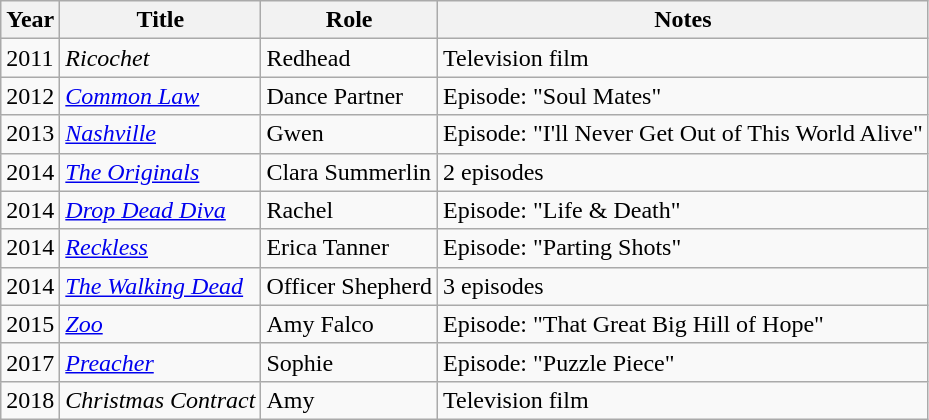<table class="wikitable">
<tr>
<th>Year</th>
<th>Title</th>
<th>Role</th>
<th>Notes</th>
</tr>
<tr>
<td>2011</td>
<td><em>Ricochet</em></td>
<td>Redhead</td>
<td>Television film</td>
</tr>
<tr>
<td>2012</td>
<td><em><a href='#'>Common Law</a></em></td>
<td>Dance Partner</td>
<td>Episode: "Soul Mates"</td>
</tr>
<tr>
<td>2013</td>
<td><em><a href='#'>Nashville</a></em></td>
<td>Gwen</td>
<td>Episode: "I'll Never Get Out of This World Alive"</td>
</tr>
<tr>
<td>2014</td>
<td><em><a href='#'>The Originals</a></em></td>
<td>Clara Summerlin</td>
<td>2 episodes</td>
</tr>
<tr>
<td>2014</td>
<td><em><a href='#'>Drop Dead Diva</a></em></td>
<td>Rachel</td>
<td>Episode: "Life & Death"</td>
</tr>
<tr>
<td>2014</td>
<td><em><a href='#'>Reckless</a></em></td>
<td>Erica Tanner</td>
<td>Episode: "Parting Shots"</td>
</tr>
<tr>
<td>2014</td>
<td><em><a href='#'>The Walking Dead</a></em></td>
<td>Officer Shepherd</td>
<td>3 episodes</td>
</tr>
<tr>
<td>2015</td>
<td><em><a href='#'>Zoo</a></em></td>
<td>Amy Falco</td>
<td>Episode: "That Great Big Hill of Hope"</td>
</tr>
<tr>
<td>2017</td>
<td><em><a href='#'>Preacher</a></em></td>
<td>Sophie</td>
<td>Episode: "Puzzle Piece"</td>
</tr>
<tr>
<td>2018</td>
<td><em>Christmas Contract</em></td>
<td>Amy</td>
<td>Television film</td>
</tr>
</table>
